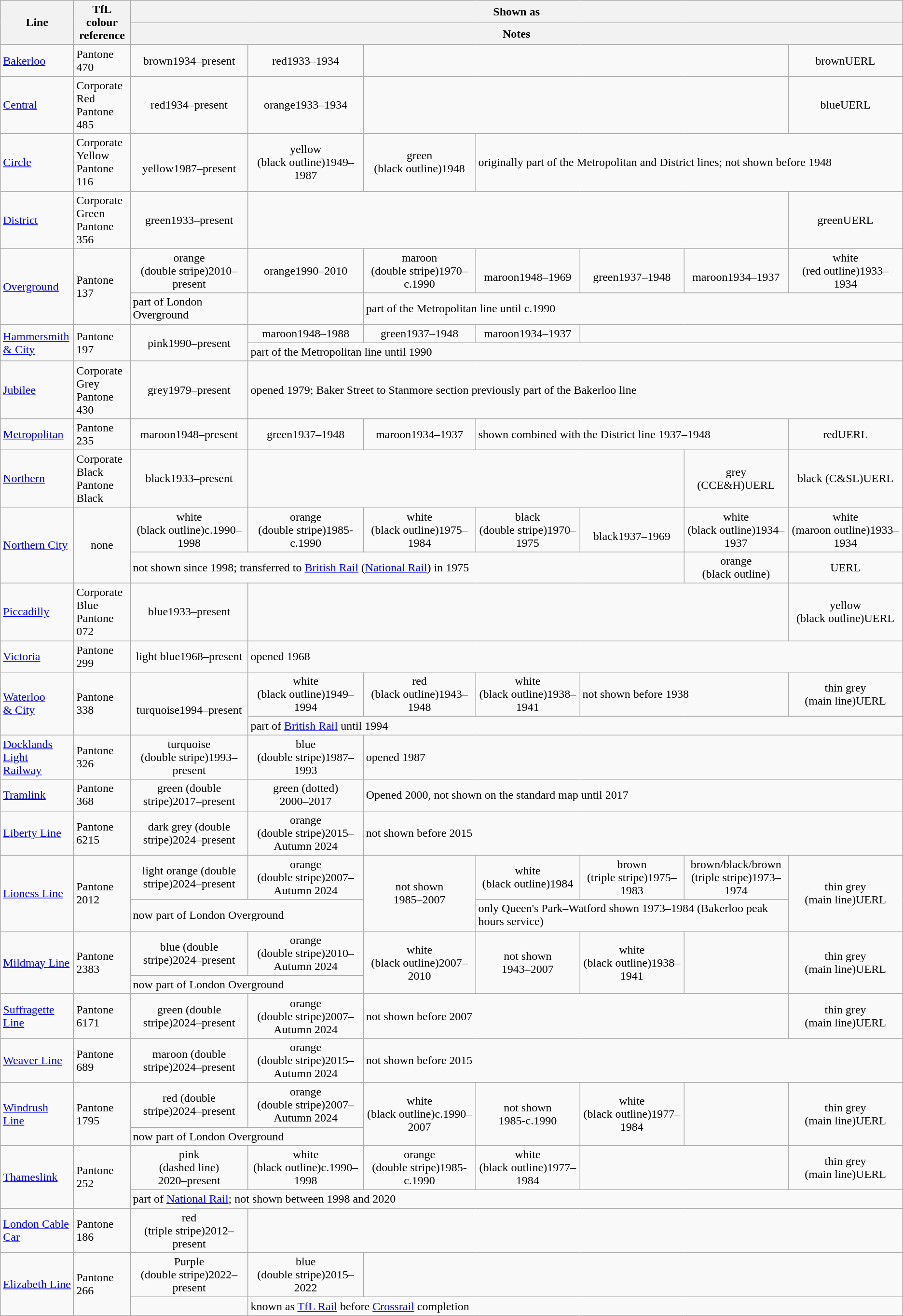<table class="wikitable">
<tr>
<th rowspan=2>Line</th>
<th rowspan=2>TfL colour reference</th>
<th colspan=7>Shown as</th>
</tr>
<tr>
<th colspan=7>Notes</th>
</tr>
<tr>
<td><a href='#'>Bakerloo</a></td>
<td> Pantone 470</td>
<td style="text-align:center;">brown1934–present</td>
<td style="text-align:center;">red1933–1934</td>
<td colspan=4></td>
<td style="text-align:center;">brownUERL</td>
</tr>
<tr>
<td><a href='#'>Central</a></td>
<td> Corporate Red<br>Pantone 485</td>
<td style="text-align:center;">red1934–present</td>
<td style="text-align:center;">orange1933–1934</td>
<td colspan=4></td>
<td style="text-align:center;">blueUERL</td>
</tr>
<tr>
<td><a href='#'>Circle</a></td>
<td> Corporate Yellow<br>Pantone 116</td>
<td style="text-align:center;"><br>yellow1987–present</td>
<td style="text-align:center;">yellow<br>(black outline)1949–1987</td>
<td style="text-align:center;">green<br>(black outline)1948</td>
<td colspan=4>originally part of the Metropolitan and District lines; not shown before 1948</td>
</tr>
<tr>
<td><a href='#'>District</a></td>
<td> Corporate Green<br>Pantone 356</td>
<td style="text-align:center;">green1933–present</td>
<td colspan=5></td>
<td style="text-align:center;">greenUERL</td>
</tr>
<tr>
<td rowspan=2><a href='#'>Overground</a></td>
<td rowspan=2> Pantone 137</td>
<td style="text-align:center;">orange<br>(double stripe)2010–present</td>
<td style="text-align:center;">orange1990–2010</td>
<td style="text-align:center;">maroon<br>(double stripe)1970–c.1990</td>
<td style="text-align:center;"><br>maroon1948–1969</td>
<td style="text-align:center;"><br>green1937–1948</td>
<td style="text-align:center;"><br>maroon1934–1937</td>
<td style="text-align:center;">white<br>(red outline)1933–1934</td>
</tr>
<tr>
<td>part of London Overground</td>
<td></td>
<td colspan=5>part of the Metropolitan line until c.1990</td>
</tr>
<tr>
<td rowspan=2><a href='#'>Hammersmith<br>& City</a></td>
<td rowspan=2> Pantone 197</td>
<td rowspan=2 style="text-align:center;">pink1990–present</td>
<td style="text-align:center;">maroon1948–1988</td>
<td style="text-align:center;">green1937–1948</td>
<td style="text-align:center;">maroon1934–1937</td>
<td colspan=3></td>
</tr>
<tr>
<td colspan=6>part of the Metropolitan line until 1990</td>
</tr>
<tr>
<td><a href='#'>Jubilee</a></td>
<td> Corporate Grey<br>Pantone 430</td>
<td style="text-align:center;">grey1979–present</td>
<td colspan=6>opened 1979; Baker Street to Stanmore section previously part of the Bakerloo line</td>
</tr>
<tr>
<td><a href='#'>Metropolitan</a></td>
<td> Pantone 235</td>
<td style="text-align:center;">maroon1948–present</td>
<td style="text-align:center;">green1937–1948</td>
<td style="text-align:center;">maroon1934–1937</td>
<td colspan=3>shown combined with the District line 1937–1948</td>
<td style="text-align:center;">redUERL</td>
</tr>
<tr>
<td><a href='#'>Northern</a></td>
<td> Corporate Black<br>Pantone Black</td>
<td style="text-align:center;">black1933–present</td>
<td colspan=4></td>
<td style="text-align:center;">grey (CCE&H)UERL</td>
<td style="text-align:center;">black (C&SL)UERL</td>
</tr>
<tr>
<td rowspan=2><a href='#'>Northern City</a></td>
<td rowspan=2 style="text-align:center;">none</td>
<td style="text-align:center;">white<br>(black outline)c.1990–1998</td>
<td style="text-align:center;">orange<br>(double stripe)1985-c.1990</td>
<td style="text-align:center;">white<br>(black outline)1975–1984</td>
<td style="text-align:center;">black<br>(double stripe)1970–1975</td>
<td style="text-align:center;"><br>black1937–1969</td>
<td style="text-align:center;">white<br>(black outline)1934–1937</td>
<td style="text-align:center;">white<br>(maroon outline)1933–1934</td>
</tr>
<tr>
<td colspan=5>not shown since 1998; transferred to <a href='#'>British Rail</a> (<a href='#'>National Rail</a>) in 1975</td>
<td style="text-align:center;">orange<br>(black outline)</td>
<td style="text-align:center;">UERL</td>
</tr>
<tr>
<td><a href='#'>Piccadilly</a></td>
<td> Corporate Blue<br>Pantone 072</td>
<td style="text-align:center;">blue1933–present</td>
<td colspan=5></td>
<td style="text-align:center;">yellow<br>(black outline)UERL</td>
</tr>
<tr>
<td><a href='#'>Victoria</a></td>
<td> Pantone 299</td>
<td style="text-align:center;">light blue1968–present</td>
<td colspan=6>opened 1968</td>
</tr>
<tr>
<td rowspan=2><a href='#'>Waterloo<br>& City</a></td>
<td rowspan=2> Pantone 338</td>
<td rowspan=2 style="text-align:center;"><br>turquoise1994–present</td>
<td style="text-align:center;">white<br>(black outline)1949–1994</td>
<td style="text-align:center;">red<br>(black outline)1943–1948</td>
<td style="text-align:center;">white<br>(black outline)1938–1941</td>
<td colspan=2>not shown before 1938</td>
<td style="text-align:center;">thin grey<br>(main line)UERL</td>
</tr>
<tr>
<td colspan=6>part of <a href='#'>British Rail</a> until 1994</td>
</tr>
<tr>
<td><a href='#'>Docklands<br>Light<br>Railway</a></td>
<td> Pantone 326</td>
<td style="text-align:center;">turquoise<br>(double stripe)1993–present</td>
<td style="text-align:center;">blue<br>(double stripe)1987–1993</td>
<td colspan=5>opened 1987</td>
</tr>
<tr>
<td><a href='#'>Tramlink</a></td>
<td> Pantone 368</td>
<td style="text-align:center;">green (double stripe)2017–present</td>
<td style="text-align:center;">green (dotted)<div></div>2000–2017</td>
<td colspan=5>Opened 2000, not shown on the standard map until 2017</td>
</tr>
<tr>
<td><a href='#'>Liberty Line</a></td>
<td> Pantone 6215</td>
<td style="text-align:center;">dark grey (double stripe)2024–present</td>
<td style="text-align:center;">orange<br>(double stripe)2015–Autumn 2024</td>
<td colspan=5>not shown before 2015</td>
</tr>
<tr>
<td rowspan=2><a href='#'>Lioness Line</a></td>
<td rowspan=2> Pantone 2012</td>
<td style="text-align:center;">light orange (double stripe)2024–present</td>
<td style="text-align:center;">orange<br>(double stripe)2007–Autumn 2024</td>
<td rowspan=2 style="text-align:center">not shown<br>1985–2007</td>
<td style="text-align:center;">white<br>(black outline)1984</td>
<td style="text-align:center;">brown<br>(triple stripe)1975–1983</td>
<td style="text-align:center;">brown/black/brown<br>(triple stripe)1973–1974</td>
<td rowspan=2 style="text-align:center;">thin grey<br>(main line)UERL</td>
</tr>
<tr>
<td colspan="2">now part of London Overground</td>
<td colspan=3>only Queen's Park–Watford shown 1973–1984 (Bakerloo peak hours service)</td>
</tr>
<tr>
<td rowspan=2><a href='#'>Mildmay Line</a></td>
<td rowspan=2> Pantone 2383</td>
<td style="text-align:center;">blue (double stripe)2024–present</td>
<td style="text-align:center;">orange<br>(double stripe)2010–Autumn 2024</td>
<td rowspan=2 style="text-align:center;">white<br>(black outline)2007–2010</td>
<td rowspan=2 style="text-align:center">not shown<br>1943–2007</td>
<td rowspan=2 style="text-align:center;">white<br>(black outline)1938–1941</td>
<td rowspan=2></td>
<td rowspan=2 style="text-align:center;">thin grey<br>(main line)UERL</td>
</tr>
<tr>
<td colspan=2>now part of London Overground</td>
</tr>
<tr>
<td><a href='#'>Suffragette Line</a></td>
<td> Pantone 6171</td>
<td style="text-align:center;">green (double stripe)2024–present</td>
<td style="text-align:center;">orange<br>(double stripe)2007–Autumn 2024</td>
<td colspan=4>not shown before 2007</td>
<td style="text-align:center;">thin grey<br>(main line)UERL</td>
</tr>
<tr>
<td><a href='#'>Weaver Line</a></td>
<td> Pantone 689</td>
<td style="text-align:center;">maroon (double stripe)2024–present</td>
<td style="text-align:center;">orange<br>(double stripe)2015– Autumn 2024</td>
<td colspan=5>not shown before 2015</td>
</tr>
<tr>
<td rowspan=2><a href='#'>Windrush Line</a></td>
<td rowspan=2> Pantone 1795</td>
<td style="text-align:center;">red (double stripe)2024–present</td>
<td style="text-align:center;">orange<br>(double stripe)2007–Autumn 2024</td>
<td rowspan=2 style="text-align:center;">white<br>(black outline)c.1990–2007</td>
<td rowspan=2 style="text-align:center">not shown<br>1985-c.1990</td>
<td rowspan=2 style="text-align:center;">white<br>(black outline)1977–1984</td>
<td rowspan=2></td>
<td rowspan=2 style="text-align:center;">thin grey<br>(main line)UERL</td>
</tr>
<tr>
<td colspan=2>now part of London Overground</td>
</tr>
<tr>
<td rowspan=2><a href='#'>Thameslink</a></td>
<td rowspan=2> Pantone 252</td>
<td style="text-align:center;">pink<br>(dashed line)<div>2020–present</div></td>
<td style="text-align:center;">white<br>(black outline)c.1990–1998</td>
<td style="text-align:center;">orange<br>(double stripe)1985-c.1990</td>
<td style="text-align:center;">white<br>(black outline)1977–1984</td>
<td colspan=2></td>
<td style="text-align:center;">thin grey<br>(main line)UERL</td>
</tr>
<tr>
<td colspan=7>part of <a href='#'>National Rail</a>; not shown between 1998 and 2020</td>
</tr>
<tr>
<td><a href='#'>London Cable Car</a></td>
<td> Pantone 186</td>
<td style="text-align:center;">red<br>(triple stripe)2012–present</td>
<td colspan=6></td>
</tr>
<tr>
<td rowspan=2><a href='#'>Elizabeth Line</a></td>
<td rowspan=2> Pantone 266</td>
<td style="text-align:center;">Purple<br>(double stripe)2022–present</td>
<td style="text-align:center;">blue<br>(double stripe)2015–2022</td>
<td colspan="5"></td>
</tr>
<tr>
<td></td>
<td colspan="6">known as <a href='#'>TfL Rail</a> before <a href='#'>Crossrail</a> completion</td>
</tr>
</table>
